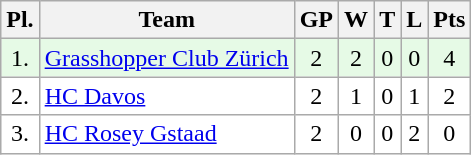<table class="wikitable">
<tr>
<th>Pl.</th>
<th>Team</th>
<th>GP</th>
<th>W</th>
<th>T</th>
<th>L</th>
<th>Pts</th>
</tr>
<tr align="center " bgcolor="#e6fae6">
<td>1.</td>
<td align="left"><a href='#'>Grasshopper Club Zürich</a></td>
<td>2</td>
<td>2</td>
<td>0</td>
<td>0</td>
<td>4</td>
</tr>
<tr align="center "  bgcolor="#FFFFFF">
<td>2.</td>
<td align="left"><a href='#'>HC Davos</a></td>
<td>2</td>
<td>1</td>
<td>0</td>
<td>1</td>
<td>2</td>
</tr>
<tr align="center " bgcolor="#FFFFFF">
<td>3.</td>
<td align="left"><a href='#'>HC Rosey Gstaad</a></td>
<td>2</td>
<td>0</td>
<td>0</td>
<td>2</td>
<td>0</td>
</tr>
</table>
